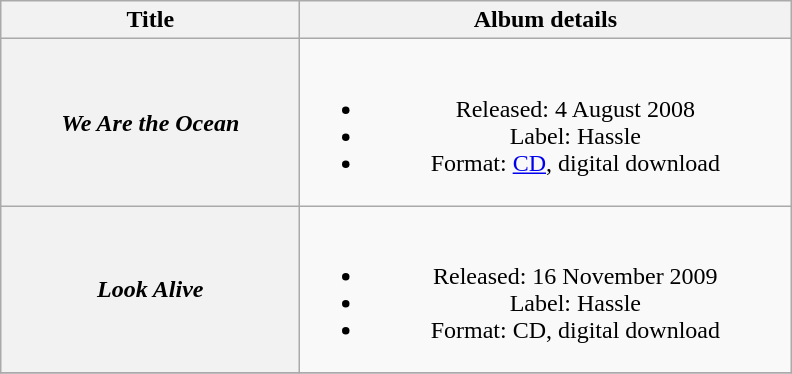<table class="wikitable plainrowheaders" style="text-align:center;" border="1">
<tr>
<th scope="col" style="width:12em;">Title</th>
<th scope="col" style="width:20em;">Album details</th>
</tr>
<tr>
<th scope="row"><em>We Are the Ocean</em></th>
<td><br><ul><li>Released: 4 August 2008</li><li>Label: Hassle</li><li>Format: <a href='#'>CD</a>, digital download</li></ul></td>
</tr>
<tr>
<th scope="row"><em>Look Alive</em></th>
<td><br><ul><li>Released: 16 November 2009</li><li>Label: Hassle</li><li>Format: CD, digital download</li></ul></td>
</tr>
<tr>
</tr>
</table>
